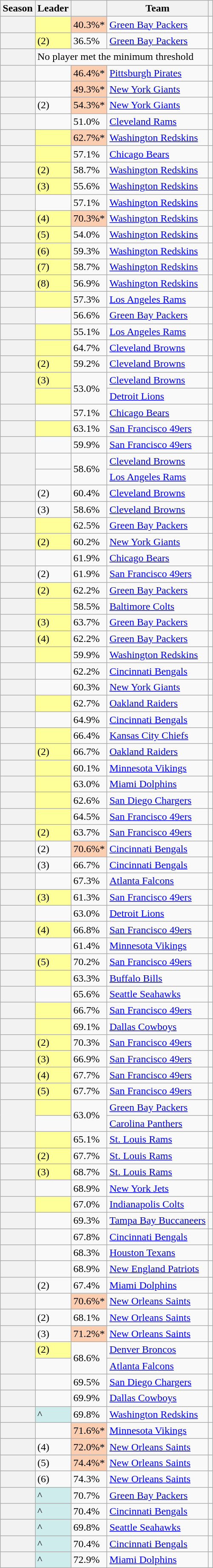<table class="sortable wikitable">
<tr>
<th scope=col>Season</th>
<th scope=col>Leader</th>
<th scope=col></th>
<th scope=col>Team</th>
<th scope=col class= "unsortable"></th>
</tr>
<tr>
<th scope=row></th>
<td style="background:#FFFF99;"></td>
<td style="background-color:#FBCEB1">40.3%*</td>
<td><a href='#'>Green Bay Packers</a></td>
<td></td>
</tr>
<tr>
<th scope=row></th>
<td style="background:#FFFF99;"> (2)</td>
<td>36.5%</td>
<td><a href='#'>Green Bay Packers</a></td>
<td></td>
</tr>
<tr>
<th scope=row></th>
<td colspan=3>No player met the minimum threshold</td>
<td></td>
</tr>
<tr>
<th scope=row></th>
<td></td>
<td style="background-color:#FBCEB1">46.4%*</td>
<td><a href='#'>Pittsburgh Pirates</a></td>
<td></td>
</tr>
<tr>
<th scope=row></th>
<td></td>
<td style="background-color:#FBCEB1">49.3%*</td>
<td><a href='#'>New York Giants</a></td>
<td></td>
</tr>
<tr>
<th scope=row></th>
<td> (2)</td>
<td style="background-color:#FBCEB1">54.3%*</td>
<td><a href='#'>New York Giants</a></td>
<td></td>
</tr>
<tr>
<th scope=row></th>
<td></td>
<td>51.0%</td>
<td><a href='#'>Cleveland Rams</a></td>
<td></td>
</tr>
<tr>
<th scope=row></th>
<td style="background:#FFFF99;"></td>
<td style="background-color:#FBCEB1">62.7%*</td>
<td><a href='#'>Washington Redskins</a></td>
<td></td>
</tr>
<tr>
<th scope=row></th>
<td style="background:#FFFF99;"></td>
<td>57.1%</td>
<td><a href='#'>Chicago Bears</a></td>
<td></td>
</tr>
<tr>
<th scope=row></th>
<td style="background:#FFFF99;"> (2)</td>
<td>58.7%</td>
<td><a href='#'>Washington Redskins</a></td>
<td></td>
</tr>
<tr>
<th scope=row></th>
<td style="background:#FFFF99;"> (3)</td>
<td>55.6%</td>
<td><a href='#'>Washington Redskins</a></td>
<td></td>
</tr>
<tr>
<th scope=row></th>
<td></td>
<td>57.1%</td>
<td><a href='#'>Washington Redskins</a></td>
<td></td>
</tr>
<tr>
<th scope=row></th>
<td style="background:#FFFF99;"> (4)</td>
<td style="background-color:#FBCEB1">70.3%*</td>
<td><a href='#'>Washington Redskins</a></td>
<td></td>
</tr>
<tr>
<th scope=row></th>
<td style="background:#FFFF99;"> (5)</td>
<td>54.0%</td>
<td><a href='#'>Washington Redskins</a></td>
<td></td>
</tr>
<tr>
<th scope=row></th>
<td style="background:#FFFF99;"> (6)</td>
<td>59.3%</td>
<td><a href='#'>Washington Redskins</a></td>
<td></td>
</tr>
<tr>
<th scope=row></th>
<td style="background:#FFFF99;"> (7)</td>
<td>58.7%</td>
<td><a href='#'>Washington Redskins</a></td>
<td></td>
</tr>
<tr>
<th scope=row></th>
<td style="background:#FFFF99;"> (8)</td>
<td>56.9%</td>
<td><a href='#'>Washington Redskins</a></td>
<td></td>
</tr>
<tr>
<th scope=row></th>
<td style="background:#FFFF99;"></td>
<td>57.3%</td>
<td><a href='#'>Los Angeles Rams</a></td>
<td></td>
</tr>
<tr>
<th scope=row></th>
<td></td>
<td>56.6%</td>
<td><a href='#'>Green Bay Packers</a></td>
<td></td>
</tr>
<tr>
<th scope=row></th>
<td style="background:#FFFF99;"></td>
<td>55.1%</td>
<td><a href='#'>Los Angeles Rams</a></td>
<td></td>
</tr>
<tr>
<th scope=row></th>
<td style="background:#FFFF99;"></td>
<td>64.7%</td>
<td><a href='#'>Cleveland Browns</a></td>
<td></td>
</tr>
<tr>
<th scope=row></th>
<td style="background:#FFFF99;"> (2)</td>
<td>59.2%</td>
<td><a href='#'>Cleveland Browns</a></td>
<td></td>
</tr>
<tr>
<th scope=rowgroup rowspan=2></th>
<td style="background:#FFFF99;"> (3)</td>
<td rowspan=2>53.0%</td>
<td><a href='#'>Cleveland Browns</a></td>
<td></td>
</tr>
<tr>
<td style="background:#FFFF99;"></td>
<td><a href='#'>Detroit Lions</a></td>
<td></td>
</tr>
<tr>
<th scope=row></th>
<td></td>
<td>57.1%</td>
<td><a href='#'>Chicago Bears</a></td>
<td></td>
</tr>
<tr>
<th scope=row></th>
<td style="background:#FFFF99;"></td>
<td>63.1%</td>
<td><a href='#'>San Francisco 49ers</a></td>
<td></td>
</tr>
<tr>
<th scope=row></th>
<td></td>
<td>59.9%</td>
<td><a href='#'>San Francisco 49ers</a></td>
<td></td>
</tr>
<tr>
<th scope=rowgroup rowspan=2></th>
<td></td>
<td rowspan=2>58.6%</td>
<td><a href='#'>Cleveland Browns</a></td>
<td></td>
</tr>
<tr>
<td></td>
<td><a href='#'>Los Angeles Rams</a></td>
<td></td>
</tr>
<tr>
<th scope=row></th>
<td> (2)</td>
<td>60.4%</td>
<td><a href='#'>Cleveland Browns</a></td>
<td></td>
</tr>
<tr>
<th scope=row></th>
<td> (3)</td>
<td>58.6%</td>
<td><a href='#'>Cleveland Browns</a></td>
<td></td>
</tr>
<tr>
<th scope=row></th>
<td style="background:#FFFF99;"></td>
<td>62.5%</td>
<td><a href='#'>Green Bay Packers</a></td>
<td></td>
</tr>
<tr>
<th scope=row></th>
<td style="background:#FFFF99;"> (2)</td>
<td>60.2%</td>
<td><a href='#'>New York Giants</a></td>
<td></td>
</tr>
<tr>
<th scope=row></th>
<td></td>
<td>61.9%</td>
<td><a href='#'>Chicago Bears</a></td>
<td></td>
</tr>
<tr>
<th scope=row></th>
<td> (2)</td>
<td>61.9%</td>
<td><a href='#'>San Francisco 49ers</a></td>
<td></td>
</tr>
<tr>
<th scope=row></th>
<td style="background:#FFFF99;"> (2)</td>
<td>62.2%</td>
<td><a href='#'>Green Bay Packers</a></td>
<td></td>
</tr>
<tr>
<th scope=row></th>
<td style="background:#FFFF99;"></td>
<td>58.5%</td>
<td><a href='#'>Baltimore Colts</a></td>
<td></td>
</tr>
<tr>
<th scope=row></th>
<td style="background:#FFFF99;"> (3)</td>
<td>63.7%</td>
<td><a href='#'>Green Bay Packers</a></td>
<td></td>
</tr>
<tr>
<th scope=row></th>
<td style="background:#FFFF99;"> (4)</td>
<td>62.2%</td>
<td><a href='#'>Green Bay Packers</a></td>
<td></td>
</tr>
<tr>
<th scope=row></th>
<td style="background:#FFFF99;"></td>
<td>59.9%</td>
<td><a href='#'>Washington Redskins</a></td>
<td></td>
</tr>
<tr>
<th scope=row></th>
<td></td>
<td>62.2%</td>
<td><a href='#'>Cincinnati Bengals</a></td>
<td></td>
</tr>
<tr>
<th scope=row></th>
<td></td>
<td>60.3%</td>
<td><a href='#'>New York Giants</a></td>
<td></td>
</tr>
<tr>
<th scope=row></th>
<td style="background:#FFFF99;"></td>
<td>62.7%</td>
<td><a href='#'>Oakland Raiders</a></td>
<td></td>
</tr>
<tr>
<th scope=row></th>
<td></td>
<td>64.9%</td>
<td><a href='#'>Cincinnati Bengals</a></td>
<td></td>
</tr>
<tr>
<th scope=row></th>
<td style="background:#FFFF99;"></td>
<td>66.4%</td>
<td><a href='#'>Kansas City Chiefs</a></td>
<td></td>
</tr>
<tr>
<th scope=row></th>
<td style="background:#FFFF99;"> (2)</td>
<td>66.7%</td>
<td><a href='#'>Oakland Raiders</a></td>
<td></td>
</tr>
<tr>
<th scope=row></th>
<td style="background:#FFFF99;"></td>
<td>60.1%</td>
<td><a href='#'>Minnesota Vikings</a></td>
<td></td>
</tr>
<tr>
<th scope=row></th>
<td style="background:#FFFF99;"></td>
<td>63.0%</td>
<td><a href='#'>Miami Dolphins</a></td>
<td></td>
</tr>
<tr>
<th scope=row></th>
<td style="background:#FFFF99;"></td>
<td>62.6%</td>
<td><a href='#'>San Diego Chargers</a></td>
<td></td>
</tr>
<tr>
<th scope=row></th>
<td style="background:#FFFF99;"></td>
<td>64.5%</td>
<td><a href='#'>San Francisco 49ers</a></td>
<td></td>
</tr>
<tr>
<th scope=row></th>
<td style="background:#FFFF99;"> (2)</td>
<td>63.7%</td>
<td><a href='#'>San Francisco 49ers</a></td>
<td></td>
</tr>
<tr>
<th scope=row></th>
<td> (2)</td>
<td style="background-color:#FBCEB1">70.6%*</td>
<td><a href='#'>Cincinnati Bengals</a></td>
<td></td>
</tr>
<tr>
<th scope=row></th>
<td> (3)</td>
<td>66.7%</td>
<td><a href='#'>Cincinnati Bengals</a></td>
<td></td>
</tr>
<tr>
<th scope=row></th>
<td></td>
<td>67.3%</td>
<td><a href='#'>Atlanta Falcons</a></td>
<td></td>
</tr>
<tr>
<th scope=row></th>
<td style="background:#FFFF99;"> (3)</td>
<td>61.3%</td>
<td><a href='#'>San Francisco 49ers</a></td>
<td></td>
</tr>
<tr>
<th scope=row></th>
<td></td>
<td>63.0%</td>
<td><a href='#'>Detroit Lions</a></td>
<td></td>
</tr>
<tr>
<th scope=row></th>
<td style="background:#FFFF99;"> (4)</td>
<td>66.8%</td>
<td><a href='#'>San Francisco 49ers</a></td>
<td></td>
</tr>
<tr>
<th scope=row></th>
<td></td>
<td>61.4%</td>
<td><a href='#'>Minnesota Vikings</a></td>
<td></td>
</tr>
<tr>
<th scope=row></th>
<td style="background:#FFFF99;"> (5)</td>
<td>70.2%</td>
<td><a href='#'>San Francisco 49ers</a></td>
<td></td>
</tr>
<tr>
<th scope=row></th>
<td style="background:#FFFF99;"></td>
<td>63.3%</td>
<td><a href='#'>Buffalo Bills</a></td>
<td></td>
</tr>
<tr>
<th scope=row></th>
<td></td>
<td>65.6%</td>
<td><a href='#'>Seattle Seahawks</a></td>
<td></td>
</tr>
<tr>
<th scope=row></th>
<td style="background:#FFFF99;"></td>
<td>66.7%</td>
<td><a href='#'>San Francisco 49ers</a></td>
<td></td>
</tr>
<tr>
<th scope=row></th>
<td style="background:#FFFF99;"></td>
<td>69.1%</td>
<td><a href='#'>Dallas Cowboys</a></td>
<td></td>
</tr>
<tr>
<th scope=row></th>
<td style="background:#FFFF99;"> (2)</td>
<td>70.3%</td>
<td><a href='#'>San Francisco 49ers</a></td>
<td></td>
</tr>
<tr>
<th scope=row></th>
<td style="background:#FFFF99;"> (3)</td>
<td>66.9%</td>
<td><a href='#'>San Francisco 49ers</a></td>
<td></td>
</tr>
<tr>
<th scope=row></th>
<td style="background:#FFFF99;"> (4)</td>
<td>67.7%</td>
<td><a href='#'>San Francisco 49ers</a></td>
<td></td>
</tr>
<tr>
<th scope=row></th>
<td style="background:#FFFF99;"> (5)</td>
<td>67.7%</td>
<td><a href='#'>San Francisco 49ers</a></td>
<td></td>
</tr>
<tr>
<th scope=rowgroup rowspan=2></th>
<td style="background:#FFFF99;"></td>
<td rowspan=2>63.0%</td>
<td><a href='#'>Green Bay Packers</a></td>
<td></td>
</tr>
<tr>
<td></td>
<td><a href='#'>Carolina Panthers</a></td>
<td></td>
</tr>
<tr>
<th scope=row></th>
<td style="background:#FFFF99;"></td>
<td>65.1%</td>
<td><a href='#'>St. Louis Rams</a></td>
<td></td>
</tr>
<tr>
<th scope=row></th>
<td style="background:#FFFF99;"> (2)</td>
<td>67.7%</td>
<td><a href='#'>St. Louis Rams</a></td>
<td></td>
</tr>
<tr>
<th scope=row></th>
<td style="background:#FFFF99;"> (3)</td>
<td>68.7%</td>
<td><a href='#'>St. Louis Rams</a></td>
<td></td>
</tr>
<tr>
<th scope=row></th>
<td></td>
<td>68.9%</td>
<td><a href='#'>New York Jets</a></td>
<td></td>
</tr>
<tr>
<th scope=row></th>
<td style="background:#FFFF99;"></td>
<td>67.0%</td>
<td><a href='#'>Indianapolis Colts</a></td>
<td></td>
</tr>
<tr>
<th scope=row></th>
<td></td>
<td>69.3%</td>
<td><a href='#'>Tampa Bay Buccaneers</a></td>
<td></td>
</tr>
<tr>
<th scope=row></th>
<td></td>
<td>67.8%</td>
<td><a href='#'>Cincinnati Bengals</a></td>
<td></td>
</tr>
<tr>
<th scope=row></th>
<td></td>
<td>68.3%</td>
<td><a href='#'>Houston Texans</a></td>
<td></td>
</tr>
<tr>
<th scope=row></th>
<td></td>
<td>68.9%</td>
<td><a href='#'>New England Patriots</a></td>
<td></td>
</tr>
<tr>
<th scope=row></th>
<td> (2)</td>
<td>67.4%</td>
<td><a href='#'>Miami Dolphins</a></td>
<td></td>
</tr>
<tr>
<th scope=row></th>
<td></td>
<td style="background-color:#FBCEB1">70.6%*</td>
<td><a href='#'>New Orleans Saints</a></td>
<td></td>
</tr>
<tr>
<th scope=row></th>
<td> (2)</td>
<td>68.1%</td>
<td><a href='#'>New Orleans Saints</a></td>
<td></td>
</tr>
<tr>
<th scope=row></th>
<td> (3)</td>
<td style="background-color:#FBCEB1">71.2%*</td>
<td><a href='#'>New Orleans Saints</a></td>
<td></td>
</tr>
<tr>
<th scope=rowgroup rowspan=2></th>
<td style="background:#FFFF99;"> (2)</td>
<td rowspan=2>68.6%</td>
<td><a href='#'>Denver Broncos</a></td>
<td></td>
</tr>
<tr>
<td></td>
<td><a href='#'>Atlanta Falcons</a></td>
<td></td>
</tr>
<tr>
<th scope=row></th>
<td></td>
<td>69.5%</td>
<td><a href='#'>San Diego Chargers</a></td>
<td></td>
</tr>
<tr>
<th scope=row></th>
<td></td>
<td>69.9%</td>
<td><a href='#'>Dallas Cowboys</a></td>
<td></td>
</tr>
<tr>
<th scope=row></th>
<td style="background:#cfecec;">^</td>
<td>69.8%</td>
<td><a href='#'>Washington Redskins</a></td>
<td></td>
</tr>
<tr>
<th scope=row></th>
<td></td>
<td style="background-color:#FBCEB1">71.6%*</td>
<td><a href='#'>Minnesota Vikings</a></td>
<td></td>
</tr>
<tr>
<th scope=row></th>
<td> (4)</td>
<td style="background-color:#FBCEB1">72.0%*</td>
<td><a href='#'>New Orleans Saints</a></td>
<td></td>
</tr>
<tr>
<th scope=row></th>
<td> (5)</td>
<td style="background-color:#FBCEB1">74.4%*</td>
<td><a href='#'>New Orleans Saints</a></td>
<td></td>
</tr>
<tr>
<th scope=row></th>
<td> (6)</td>
<td>74.3%</td>
<td><a href='#'>New Orleans Saints</a></td>
<td></td>
</tr>
<tr>
<th scope=row></th>
<td style="background:#cfecec;">^</td>
<td>70.7%</td>
<td><a href='#'>Green Bay Packers</a></td>
<td></td>
</tr>
<tr>
<th scope=row></th>
<td style="background:#cfecec;">^</td>
<td>70.4%</td>
<td><a href='#'>Cincinnati Bengals</a></td>
<td></td>
</tr>
<tr>
<th scope=row></th>
<td style="background:#cfecec;">^</td>
<td>69.8%</td>
<td><a href='#'>Seattle Seahawks</a></td>
<td></td>
</tr>
<tr>
<th scope=row></th>
<td style="background:#cfecec;">^</td>
<td>70.4%</td>
<td><a href='#'>Cincinnati Bengals</a></td>
<td></td>
</tr>
<tr>
<th scope=row></th>
<td style="background:#cfecec;">^</td>
<td>72.9%</td>
<td><a href='#'>Miami Dolphins</a></td>
<td></td>
</tr>
</table>
